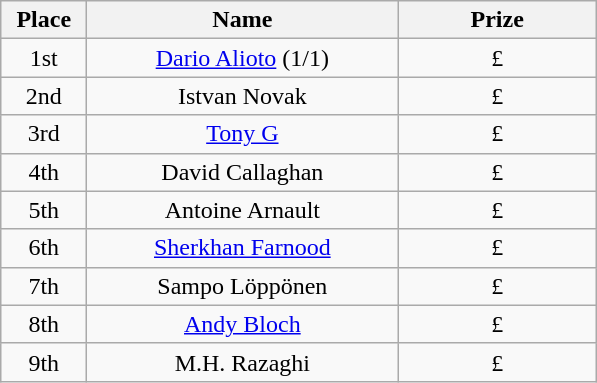<table class="wikitable">
<tr>
<th width="50">Place</th>
<th width="200">Name</th>
<th width="125">Prize</th>
</tr>
<tr>
<td align="center">1st</td>
<td align="center"><a href='#'>Dario Alioto</a> (1/1)</td>
<td align="center">£</td>
</tr>
<tr>
<td align="center">2nd</td>
<td align="center">Istvan Novak</td>
<td align="center">£</td>
</tr>
<tr>
<td align="center">3rd</td>
<td align="center"><a href='#'>Tony G</a></td>
<td align="center">£</td>
</tr>
<tr>
<td align="center">4th</td>
<td align="center">David Callaghan</td>
<td align="center">£</td>
</tr>
<tr>
<td align="center">5th</td>
<td align="center">Antoine Arnault</td>
<td align="center">£</td>
</tr>
<tr>
<td align="center">6th</td>
<td align="center"><a href='#'>Sherkhan Farnood</a></td>
<td align="center">£</td>
</tr>
<tr>
<td align="center">7th</td>
<td align="center">Sampo Löppönen</td>
<td align="center">£</td>
</tr>
<tr>
<td align="center">8th</td>
<td align="center"><a href='#'>Andy Bloch</a></td>
<td align="center">£</td>
</tr>
<tr>
<td align="center">9th</td>
<td align="center">M.H. Razaghi</td>
<td align="center">£</td>
</tr>
</table>
